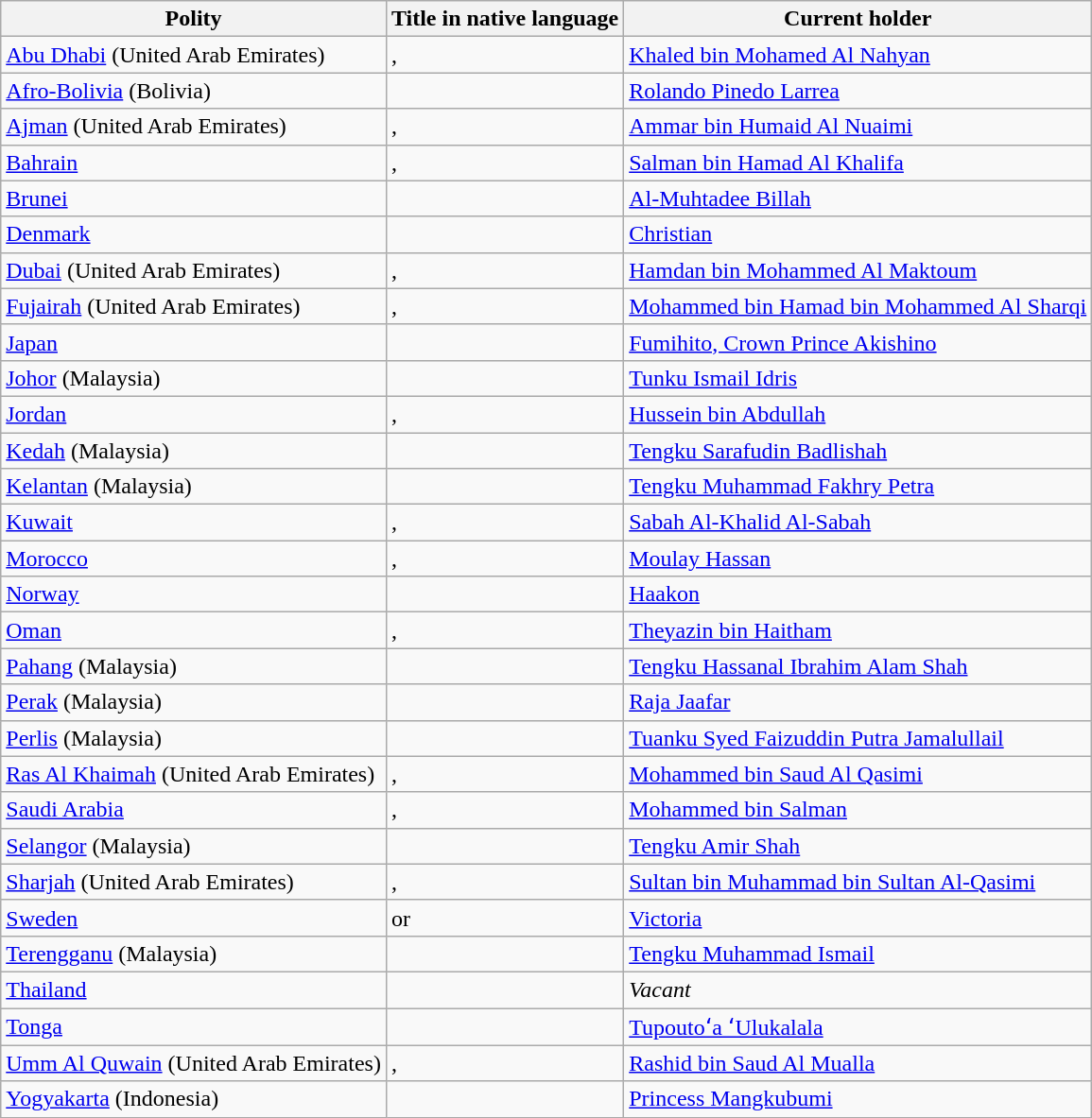<table class="wikitable">
<tr>
<th>Polity</th>
<th>Title in native language</th>
<th>Current holder</th>
</tr>
<tr>
<td><a href='#'>Abu Dhabi</a> (United Arab Emirates)</td>
<td>, </td>
<td><a href='#'>Khaled bin Mohamed Al Nahyan</a></td>
</tr>
<tr>
<td><a href='#'>Afro-Bolivia</a> (Bolivia)</td>
<td></td>
<td><a href='#'>Rolando Pinedo Larrea</a></td>
</tr>
<tr>
<td><a href='#'>Ajman</a> (United Arab Emirates)</td>
<td>, </td>
<td><a href='#'>Ammar bin Humaid Al Nuaimi</a></td>
</tr>
<tr>
<td><a href='#'>Bahrain</a></td>
<td>, </td>
<td><a href='#'>Salman bin Hamad Al Khalifa</a></td>
</tr>
<tr>
<td><a href='#'>Brunei</a></td>
<td></td>
<td><a href='#'>Al-Muhtadee Billah</a></td>
</tr>
<tr>
<td><a href='#'>Denmark</a></td>
<td></td>
<td><a href='#'>Christian</a></td>
</tr>
<tr>
<td><a href='#'>Dubai</a> (United Arab Emirates)</td>
<td>, </td>
<td><a href='#'>Hamdan bin Mohammed Al Maktoum</a></td>
</tr>
<tr>
<td><a href='#'>Fujairah</a> (United Arab Emirates)</td>
<td>, </td>
<td><a href='#'>Mohammed bin Hamad bin Mohammed Al Sharqi</a></td>
</tr>
<tr>
<td><a href='#'>Japan</a></td>
<td></td>
<td><a href='#'>Fumihito, Crown Prince Akishino</a></td>
</tr>
<tr>
<td><a href='#'>Johor</a> (Malaysia)</td>
<td></td>
<td><a href='#'>Tunku Ismail Idris</a></td>
</tr>
<tr>
<td><a href='#'>Jordan</a></td>
<td>, </td>
<td><a href='#'>Hussein bin Abdullah</a></td>
</tr>
<tr>
<td><a href='#'>Kedah</a> (Malaysia)</td>
<td></td>
<td><a href='#'>Tengku Sarafudin Badlishah</a></td>
</tr>
<tr>
<td><a href='#'>Kelantan</a> (Malaysia)</td>
<td></td>
<td><a href='#'>Tengku Muhammad Fakhry Petra</a></td>
</tr>
<tr>
<td><a href='#'>Kuwait</a></td>
<td>, </td>
<td><a href='#'>Sabah Al-Khalid Al-Sabah</a></td>
</tr>
<tr>
<td><a href='#'>Morocco</a></td>
<td>, </td>
<td><a href='#'>Moulay Hassan</a></td>
</tr>
<tr>
<td><a href='#'>Norway</a></td>
<td></td>
<td><a href='#'>Haakon</a></td>
</tr>
<tr>
<td><a href='#'>Oman</a></td>
<td>, </td>
<td><a href='#'>Theyazin bin Haitham</a></td>
</tr>
<tr>
<td><a href='#'>Pahang</a> (Malaysia)</td>
<td></td>
<td><a href='#'>Tengku Hassanal Ibrahim Alam Shah</a></td>
</tr>
<tr>
<td><a href='#'>Perak</a> (Malaysia)</td>
<td></td>
<td><a href='#'>Raja Jaafar</a></td>
</tr>
<tr>
<td><a href='#'>Perlis</a> (Malaysia)</td>
<td></td>
<td><a href='#'>Tuanku Syed Faizuddin Putra Jamalullail</a></td>
</tr>
<tr>
<td><a href='#'>Ras Al Khaimah</a> (United Arab Emirates)</td>
<td>, </td>
<td><a href='#'>Mohammed bin Saud Al Qasimi</a></td>
</tr>
<tr>
<td><a href='#'>Saudi Arabia</a></td>
<td>, </td>
<td><a href='#'>Mohammed bin Salman</a></td>
</tr>
<tr>
<td><a href='#'>Selangor</a> (Malaysia)</td>
<td></td>
<td><a href='#'>Tengku Amir Shah</a></td>
</tr>
<tr>
<td><a href='#'>Sharjah</a> (United Arab Emirates)</td>
<td>, </td>
<td><a href='#'>Sultan bin Muhammad bin Sultan Al-Qasimi</a></td>
</tr>
<tr>
<td><a href='#'>Sweden</a></td>
<td> or </td>
<td><a href='#'>Victoria</a></td>
</tr>
<tr>
<td><a href='#'>Terengganu</a> (Malaysia)</td>
<td></td>
<td><a href='#'>Tengku Muhammad Ismail</a></td>
</tr>
<tr>
<td><a href='#'>Thailand</a></td>
<td></td>
<td><em>Vacant</em></td>
</tr>
<tr>
<td><a href='#'>Tonga</a></td>
<td></td>
<td><a href='#'>Tupoutoʻa ʻUlukalala</a></td>
</tr>
<tr>
<td><a href='#'>Umm Al Quwain</a> (United Arab Emirates)</td>
<td>, </td>
<td><a href='#'>Rashid bin Saud Al Mualla</a></td>
</tr>
<tr>
<td><a href='#'>Yogyakarta</a> (Indonesia)</td>
<td></td>
<td><a href='#'>Princess Mangkubumi</a></td>
</tr>
</table>
